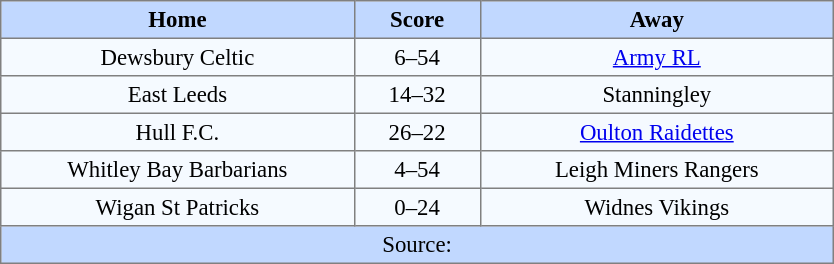<table border=1 style="border-collapse:collapse; font-size:95%; text-align:center;" cellpadding=3 cellspacing=0 width=44%>
<tr bgcolor=#C1D8FF>
<th width=19%>Home</th>
<th width=6%>Score</th>
<th width=19%>Away</th>
</tr>
<tr bgcolor=#F5FAFF>
<td>Dewsbury Celtic</td>
<td>6–54</td>
<td><a href='#'>Army RL</a></td>
</tr>
<tr bgcolor=#F5FAFF>
<td>East Leeds</td>
<td>14–32</td>
<td>Stanningley</td>
</tr>
<tr bgcolor=#F5FAFF>
<td>Hull F.C.</td>
<td>26–22</td>
<td><a href='#'>Oulton Raidettes</a></td>
</tr>
<tr bgcolor=#F5FAFF>
<td>Whitley Bay Barbarians</td>
<td>4–54</td>
<td>Leigh Miners Rangers</td>
</tr>
<tr bgcolor=#F5FAFF>
<td>Wigan St Patricks</td>
<td>0–24</td>
<td>Widnes Vikings</td>
</tr>
<tr bgcolor=#C1D8FF>
<td colspan=3>Source:</td>
</tr>
</table>
